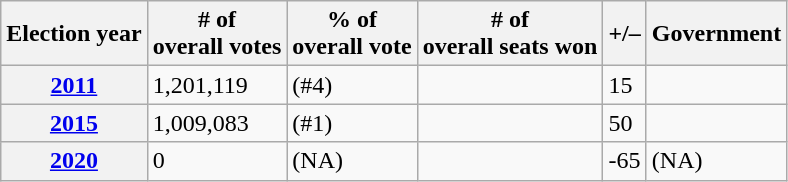<table class=wikitable>
<tr>
<th>Election year</th>
<th># of<br>overall votes</th>
<th>% of<br>overall vote</th>
<th># of<br>overall seats won</th>
<th>+/–</th>
<th>Government</th>
</tr>
<tr>
<th><a href='#'>2011</a></th>
<td>1,201,119</td>
<td>(#4)</td>
<td></td>
<td> 15</td>
<td></td>
</tr>
<tr>
<th><a href='#'>2015</a></th>
<td>1,009,083</td>
<td>(#1)</td>
<td></td>
<td> 50</td>
<td></td>
</tr>
<tr>
<th><a href='#'>2020</a></th>
<td>0</td>
<td>(NA)</td>
<td></td>
<td> -65</td>
<td>(NA)</td>
</tr>
</table>
